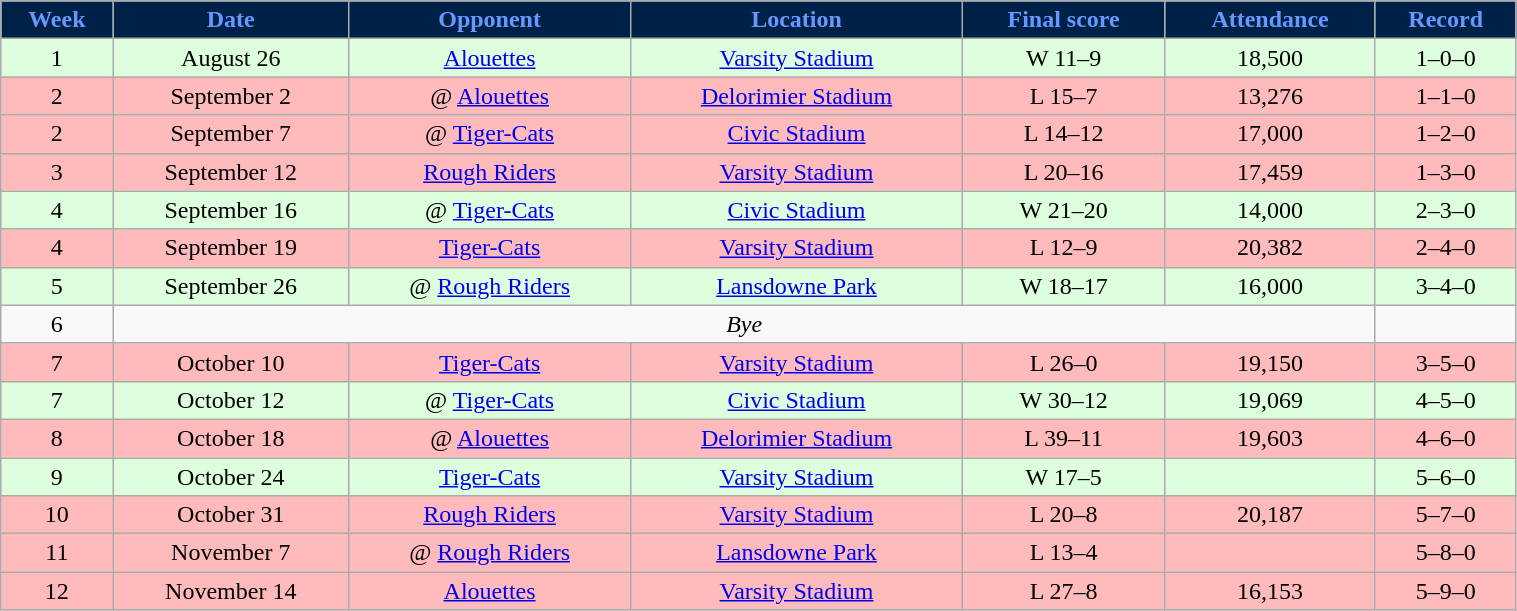<table class="wikitable" width="80%">
<tr align="center"  style="background:#002147;color:#6699FF;">
<td><strong>Week</strong></td>
<td><strong>Date</strong></td>
<td><strong>Opponent</strong></td>
<td><strong>Location</strong></td>
<td><strong>Final score</strong></td>
<td><strong>Attendance</strong></td>
<td><strong>Record</strong></td>
</tr>
<tr align="center" bgcolor="#ddffdd">
<td>1</td>
<td>August 26</td>
<td><a href='#'>Alouettes</a></td>
<td><a href='#'>Varsity Stadium</a></td>
<td>W 11–9</td>
<td>18,500</td>
<td>1–0–0</td>
</tr>
<tr align="center" bgcolor="#ffbbbb">
<td>2</td>
<td>September 2</td>
<td>@ <a href='#'>Alouettes</a></td>
<td><a href='#'>Delorimier Stadium</a></td>
<td>L 15–7</td>
<td>13,276</td>
<td>1–1–0</td>
</tr>
<tr align="center" bgcolor="#ffbbbb">
<td>2</td>
<td>September 7</td>
<td>@ <a href='#'>Tiger-Cats</a></td>
<td><a href='#'>Civic Stadium</a></td>
<td>L 14–12</td>
<td>17,000</td>
<td>1–2–0</td>
</tr>
<tr align="center" bgcolor="#ffbbbb">
<td>3</td>
<td>September 12</td>
<td><a href='#'>Rough Riders</a></td>
<td><a href='#'>Varsity Stadium</a></td>
<td>L 20–16</td>
<td>17,459</td>
<td>1–3–0</td>
</tr>
<tr align="center" bgcolor="#ddffdd">
<td>4</td>
<td>September 16</td>
<td>@ <a href='#'>Tiger-Cats</a></td>
<td><a href='#'>Civic Stadium</a></td>
<td>W 21–20</td>
<td>14,000</td>
<td>2–3–0</td>
</tr>
<tr align="center" bgcolor="#ffbbbb">
<td>4</td>
<td>September 19</td>
<td><a href='#'>Tiger-Cats</a></td>
<td><a href='#'>Varsity Stadium</a></td>
<td>L 12–9</td>
<td>20,382</td>
<td>2–4–0</td>
</tr>
<tr align="center" bgcolor="#ddffdd">
<td>5</td>
<td>September 26</td>
<td>@ <a href='#'>Rough Riders</a></td>
<td><a href='#'>Lansdowne Park</a></td>
<td>W 18–17</td>
<td>16,000</td>
<td>3–4–0</td>
</tr>
<tr align="center">
<td>6</td>
<td colSpan=5 align="center"><em>Bye</em></td>
</tr>
<tr align="center" bgcolor="#ffbbbb">
<td>7</td>
<td>October 10</td>
<td><a href='#'>Tiger-Cats</a></td>
<td><a href='#'>Varsity Stadium</a></td>
<td>L 26–0</td>
<td>19,150</td>
<td>3–5–0</td>
</tr>
<tr align="center" bgcolor="#ddffdd">
<td>7</td>
<td>October 12</td>
<td>@ <a href='#'>Tiger-Cats</a></td>
<td><a href='#'>Civic Stadium</a></td>
<td>W 30–12</td>
<td>19,069</td>
<td>4–5–0</td>
</tr>
<tr align="center" bgcolor="#ffbbbb">
<td>8</td>
<td>October 18</td>
<td>@ <a href='#'>Alouettes</a></td>
<td><a href='#'>Delorimier Stadium</a></td>
<td>L 39–11</td>
<td>19,603</td>
<td>4–6–0</td>
</tr>
<tr align="center" bgcolor="#ddffdd">
<td>9</td>
<td>October 24</td>
<td><a href='#'>Tiger-Cats</a></td>
<td><a href='#'>Varsity Stadium</a></td>
<td>W 17–5</td>
<td></td>
<td>5–6–0</td>
</tr>
<tr align="center" bgcolor="#ffbbbb">
<td>10</td>
<td>October 31</td>
<td><a href='#'>Rough Riders</a></td>
<td><a href='#'>Varsity Stadium</a></td>
<td>L 20–8</td>
<td>20,187</td>
<td>5–7–0</td>
</tr>
<tr align="center" bgcolor="#ffbbbb">
<td>11</td>
<td>November 7</td>
<td>@ <a href='#'>Rough Riders</a></td>
<td><a href='#'>Lansdowne Park</a></td>
<td>L 13–4</td>
<td></td>
<td>5–8–0</td>
</tr>
<tr align="center" bgcolor="#ffbbbb">
<td>12</td>
<td>November 14</td>
<td><a href='#'>Alouettes</a></td>
<td><a href='#'>Varsity Stadium</a></td>
<td>L 27–8</td>
<td>16,153</td>
<td>5–9–0</td>
</tr>
</table>
